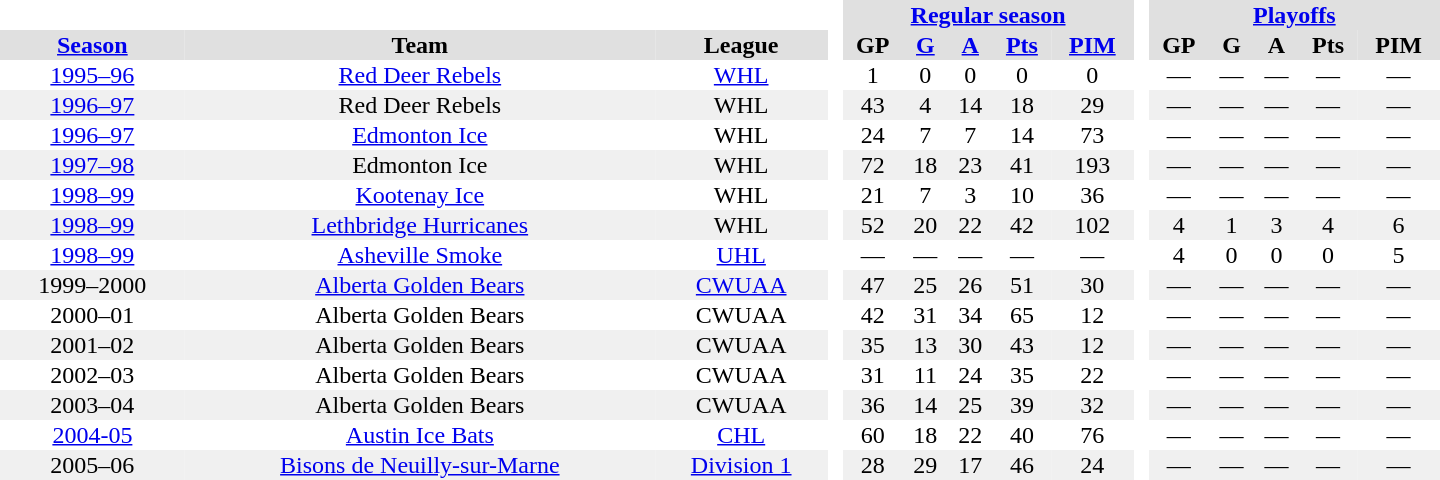<table border="0" cellpadding="1" cellspacing="0" style="text-align:center; width:60em;">
<tr bgcolor="#e0e0e0">
<th colspan="3" bgcolor="#ffffff"> </th>
<th rowspan="99" bgcolor="#ffffff"> </th>
<th colspan="5"><a href='#'>Regular season</a></th>
<th rowspan="99" bgcolor="#ffffff"> </th>
<th colspan="5"><a href='#'>Playoffs</a></th>
</tr>
<tr bgcolor="#e0e0e0">
<th><a href='#'>Season</a></th>
<th>Team</th>
<th>League</th>
<th>GP</th>
<th><a href='#'>G</a></th>
<th><a href='#'>A</a></th>
<th><a href='#'>Pts</a></th>
<th><a href='#'>PIM</a></th>
<th>GP</th>
<th>G</th>
<th>A</th>
<th>Pts</th>
<th>PIM</th>
</tr>
<tr>
<td><a href='#'>1995–96</a></td>
<td><a href='#'>Red Deer Rebels</a></td>
<td><a href='#'>WHL</a></td>
<td>1</td>
<td>0</td>
<td>0</td>
<td>0</td>
<td>0</td>
<td>—</td>
<td>—</td>
<td>—</td>
<td>—</td>
<td>—</td>
</tr>
<tr bgcolor="#f0f0f0">
<td><a href='#'>1996–97</a></td>
<td>Red Deer Rebels</td>
<td>WHL</td>
<td>43</td>
<td>4</td>
<td>14</td>
<td>18</td>
<td>29</td>
<td>—</td>
<td>—</td>
<td>—</td>
<td>—</td>
<td>—</td>
</tr>
<tr>
<td><a href='#'>1996–97</a></td>
<td><a href='#'>Edmonton Ice</a></td>
<td>WHL</td>
<td>24</td>
<td>7</td>
<td>7</td>
<td>14</td>
<td>73</td>
<td>—</td>
<td>—</td>
<td>—</td>
<td>—</td>
<td>—</td>
</tr>
<tr bgcolor="#f0f0f0">
<td><a href='#'>1997–98</a></td>
<td>Edmonton Ice</td>
<td>WHL</td>
<td>72</td>
<td>18</td>
<td>23</td>
<td>41</td>
<td>193</td>
<td>—</td>
<td>—</td>
<td>—</td>
<td>—</td>
<td>—</td>
</tr>
<tr>
<td><a href='#'>1998–99</a></td>
<td><a href='#'>Kootenay Ice</a></td>
<td>WHL</td>
<td>21</td>
<td>7</td>
<td>3</td>
<td>10</td>
<td>36</td>
<td>—</td>
<td>—</td>
<td>—</td>
<td>—</td>
<td>—</td>
</tr>
<tr bgcolor="#f0f0f0">
<td><a href='#'>1998–99</a></td>
<td><a href='#'>Lethbridge Hurricanes</a></td>
<td>WHL</td>
<td>52</td>
<td>20</td>
<td>22</td>
<td>42</td>
<td>102</td>
<td>4</td>
<td>1</td>
<td>3</td>
<td>4</td>
<td>6</td>
</tr>
<tr>
<td><a href='#'>1998–99</a></td>
<td><a href='#'>Asheville Smoke</a></td>
<td><a href='#'>UHL</a></td>
<td>—</td>
<td>—</td>
<td>—</td>
<td>—</td>
<td>—</td>
<td>4</td>
<td>0</td>
<td>0</td>
<td>0</td>
<td>5</td>
</tr>
<tr bgcolor="#f0f0f0">
<td>1999–2000</td>
<td><a href='#'>Alberta Golden Bears</a></td>
<td><a href='#'>CWUAA</a></td>
<td>47</td>
<td>25</td>
<td>26</td>
<td>51</td>
<td>30</td>
<td>—</td>
<td>—</td>
<td>—</td>
<td>—</td>
<td>—</td>
</tr>
<tr>
<td>2000–01</td>
<td>Alberta Golden Bears</td>
<td>CWUAA</td>
<td>42</td>
<td>31</td>
<td>34</td>
<td>65</td>
<td>12</td>
<td>—</td>
<td>—</td>
<td>—</td>
<td>—</td>
<td>—</td>
</tr>
<tr bgcolor="#f0f0f0">
<td>2001–02</td>
<td>Alberta Golden Bears</td>
<td>CWUAA</td>
<td>35</td>
<td>13</td>
<td>30</td>
<td>43</td>
<td>12</td>
<td>—</td>
<td>—</td>
<td>—</td>
<td>—</td>
<td>—</td>
</tr>
<tr>
<td>2002–03</td>
<td>Alberta Golden Bears</td>
<td>CWUAA</td>
<td>31</td>
<td>11</td>
<td>24</td>
<td>35</td>
<td>22</td>
<td>—</td>
<td>—</td>
<td>—</td>
<td>—</td>
<td>—</td>
</tr>
<tr bgcolor="#f0f0f0">
<td>2003–04</td>
<td>Alberta Golden Bears</td>
<td>CWUAA</td>
<td>36</td>
<td>14</td>
<td>25</td>
<td>39</td>
<td>32</td>
<td>—</td>
<td>—</td>
<td>—</td>
<td>—</td>
<td>—</td>
</tr>
<tr>
<td><a href='#'>2004-05</a></td>
<td><a href='#'>Austin Ice Bats</a></td>
<td><a href='#'>CHL</a></td>
<td>60</td>
<td>18</td>
<td>22</td>
<td>40</td>
<td>76</td>
<td>—</td>
<td>—</td>
<td>—</td>
<td>—</td>
<td>—</td>
</tr>
<tr bgcolor="#f0f0f0">
<td>2005–06</td>
<td><a href='#'>Bisons de Neuilly-sur-Marne</a></td>
<td><a href='#'>Division 1</a></td>
<td>28</td>
<td>29</td>
<td>17</td>
<td>46</td>
<td>24</td>
<td>—</td>
<td>—</td>
<td>—</td>
<td>—</td>
<td>—</td>
</tr>
</table>
